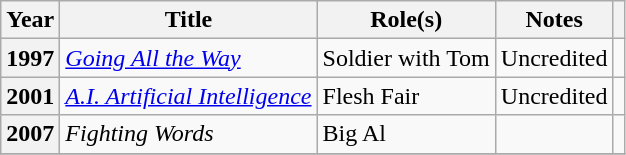<table class="wikitable plainrowheaders sortable">
<tr>
<th scope="col">Year</th>
<th scope="col">Title</th>
<th scope="col">Role(s)</th>
<th scope="col" class="unsortable">Notes</th>
<th scope="col" class="unsortable"></th>
</tr>
<tr>
<th scope="row">1997</th>
<td><em><a href='#'>Going All the Way</a></em></td>
<td>Soldier with Tom</td>
<td>Uncredited</td>
<td style="text-align:center;"></td>
</tr>
<tr>
<th scope="row">2001</th>
<td><em><a href='#'>A.I. Artificial Intelligence</a></em></td>
<td>Flesh Fair</td>
<td>Uncredited</td>
<td style="text-align:center;"></td>
</tr>
<tr>
<th scope="row">2007</th>
<td><em>Fighting Words</em></td>
<td>Big Al</td>
<td></td>
<td style="text-align:center;"></td>
</tr>
<tr>
</tr>
</table>
